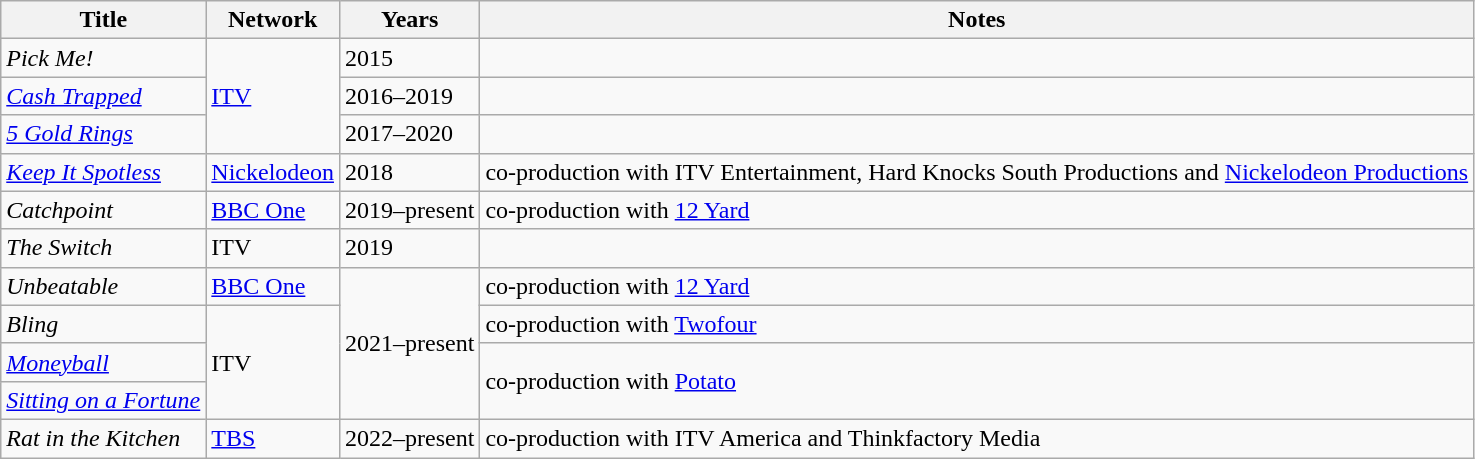<table class="wikitable sortable">
<tr>
<th>Title</th>
<th>Network</th>
<th>Years</th>
<th>Notes</th>
</tr>
<tr>
<td><em>Pick Me!</em></td>
<td rowspan="3"><a href='#'>ITV</a></td>
<td>2015</td>
<td></td>
</tr>
<tr>
<td><em><a href='#'>Cash Trapped</a></em></td>
<td>2016–2019</td>
<td></td>
</tr>
<tr>
<td><em><a href='#'>5 Gold Rings</a></em></td>
<td>2017–2020</td>
<td></td>
</tr>
<tr>
<td><em><a href='#'>Keep It Spotless</a></em></td>
<td><a href='#'>Nickelodeon</a></td>
<td>2018</td>
<td>co-production with ITV Entertainment, Hard Knocks South Productions and <a href='#'>Nickelodeon Productions</a></td>
</tr>
<tr>
<td><em>Catchpoint</em></td>
<td><a href='#'>BBC One</a></td>
<td>2019–present</td>
<td>co-production with <a href='#'>12 Yard</a></td>
</tr>
<tr>
<td><em>The Switch</em></td>
<td>ITV</td>
<td>2019</td>
<td></td>
</tr>
<tr>
<td><em>Unbeatable</em></td>
<td><a href='#'>BBC One</a></td>
<td rowspan="4">2021–present</td>
<td>co-production with <a href='#'>12 Yard</a></td>
</tr>
<tr>
<td><em>Bling</em></td>
<td rowspan="3">ITV</td>
<td>co-production with <a href='#'>Twofour</a></td>
</tr>
<tr>
<td><em><a href='#'>Moneyball</a></em></td>
<td rowspan="2">co-production with <a href='#'>Potato</a></td>
</tr>
<tr>
<td><em><a href='#'>Sitting on a Fortune</a></em></td>
</tr>
<tr>
<td><em>Rat in the Kitchen</em></td>
<td><a href='#'>TBS</a></td>
<td>2022–present</td>
<td>co-production with ITV America and Thinkfactory Media</td>
</tr>
</table>
